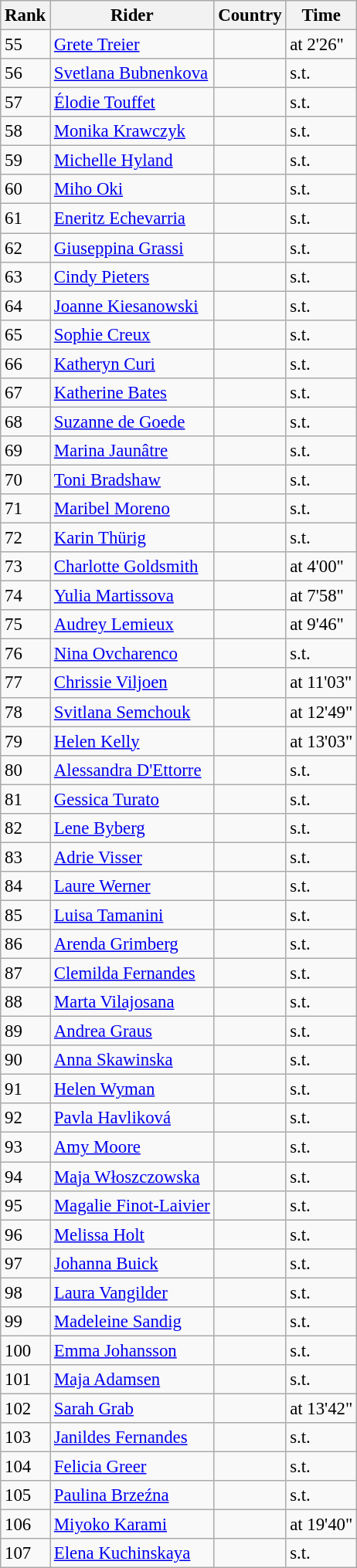<table class="wikitable" style="font-size:95%; text-align:left;">
<tr>
<th>Rank</th>
<th>Rider</th>
<th>Country</th>
<th>Time</th>
</tr>
<tr>
<td>55</td>
<td><a href='#'>Grete Treier</a></td>
<td></td>
<td>at 2'26"</td>
</tr>
<tr>
<td>56</td>
<td><a href='#'>Svetlana Bubnenkova</a></td>
<td></td>
<td>s.t.</td>
</tr>
<tr>
<td>57</td>
<td><a href='#'>Élodie Touffet</a></td>
<td></td>
<td>s.t.</td>
</tr>
<tr>
<td>58</td>
<td><a href='#'>Monika Krawczyk</a></td>
<td></td>
<td>s.t.</td>
</tr>
<tr>
<td>59</td>
<td><a href='#'>Michelle Hyland</a></td>
<td></td>
<td>s.t.</td>
</tr>
<tr>
<td>60</td>
<td><a href='#'>Miho Oki</a></td>
<td></td>
<td>s.t.</td>
</tr>
<tr>
<td>61</td>
<td><a href='#'>Eneritz Echevarria</a></td>
<td></td>
<td>s.t.</td>
</tr>
<tr>
<td>62</td>
<td><a href='#'>Giuseppina Grassi</a></td>
<td></td>
<td>s.t.</td>
</tr>
<tr>
<td>63</td>
<td><a href='#'>Cindy Pieters</a></td>
<td></td>
<td>s.t.</td>
</tr>
<tr>
<td>64</td>
<td><a href='#'>Joanne Kiesanowski</a></td>
<td></td>
<td>s.t.</td>
</tr>
<tr>
<td>65</td>
<td><a href='#'>Sophie Creux</a></td>
<td></td>
<td>s.t.</td>
</tr>
<tr>
<td>66</td>
<td><a href='#'>Katheryn Curi</a></td>
<td></td>
<td>s.t.</td>
</tr>
<tr>
<td>67</td>
<td><a href='#'>Katherine Bates</a></td>
<td></td>
<td>s.t.</td>
</tr>
<tr>
<td>68</td>
<td><a href='#'>Suzanne de Goede</a></td>
<td></td>
<td>s.t.</td>
</tr>
<tr>
<td>69</td>
<td><a href='#'>Marina Jaunâtre</a></td>
<td></td>
<td>s.t.</td>
</tr>
<tr>
<td>70</td>
<td><a href='#'>Toni Bradshaw</a></td>
<td></td>
<td>s.t.</td>
</tr>
<tr>
<td>71</td>
<td><a href='#'>Maribel Moreno</a></td>
<td></td>
<td>s.t.</td>
</tr>
<tr>
<td>72</td>
<td><a href='#'>Karin Thürig</a></td>
<td></td>
<td>s.t.</td>
</tr>
<tr>
<td>73</td>
<td><a href='#'>Charlotte Goldsmith</a></td>
<td></td>
<td>at 4'00"</td>
</tr>
<tr>
<td>74</td>
<td><a href='#'>Yulia Martissova</a></td>
<td></td>
<td>at 7'58"</td>
</tr>
<tr>
<td>75</td>
<td><a href='#'>Audrey Lemieux</a></td>
<td></td>
<td>at 9'46"</td>
</tr>
<tr>
<td>76</td>
<td><a href='#'>Nina Ovcharenco</a></td>
<td></td>
<td>s.t.</td>
</tr>
<tr>
<td>77</td>
<td><a href='#'>Chrissie Viljoen</a></td>
<td></td>
<td>at 11'03"</td>
</tr>
<tr>
<td>78</td>
<td><a href='#'>Svitlana Semchouk</a></td>
<td></td>
<td>at 12'49"</td>
</tr>
<tr>
<td>79</td>
<td><a href='#'>Helen Kelly</a></td>
<td></td>
<td>at 13'03"</td>
</tr>
<tr>
<td>80</td>
<td><a href='#'>Alessandra D'Ettorre</a></td>
<td></td>
<td>s.t.</td>
</tr>
<tr>
<td>81</td>
<td><a href='#'>Gessica Turato</a></td>
<td></td>
<td>s.t.</td>
</tr>
<tr>
<td>82</td>
<td><a href='#'>Lene Byberg</a></td>
<td></td>
<td>s.t.</td>
</tr>
<tr>
<td>83</td>
<td><a href='#'>Adrie Visser</a></td>
<td></td>
<td>s.t.</td>
</tr>
<tr>
<td>84</td>
<td><a href='#'>Laure Werner</a></td>
<td></td>
<td>s.t.</td>
</tr>
<tr>
<td>85</td>
<td><a href='#'>Luisa Tamanini</a></td>
<td></td>
<td>s.t.</td>
</tr>
<tr>
<td>86</td>
<td><a href='#'>Arenda Grimberg</a></td>
<td></td>
<td>s.t.</td>
</tr>
<tr>
<td>87</td>
<td><a href='#'>Clemilda Fernandes</a></td>
<td></td>
<td>s.t.</td>
</tr>
<tr>
<td>88</td>
<td><a href='#'>Marta Vilajosana</a></td>
<td></td>
<td>s.t.</td>
</tr>
<tr>
<td>89</td>
<td><a href='#'>Andrea Graus</a></td>
<td></td>
<td>s.t.</td>
</tr>
<tr>
<td>90</td>
<td><a href='#'>Anna Skawinska</a></td>
<td></td>
<td>s.t.</td>
</tr>
<tr>
<td>91</td>
<td><a href='#'>Helen Wyman</a></td>
<td></td>
<td>s.t.</td>
</tr>
<tr>
<td>92</td>
<td><a href='#'>Pavla Havliková</a></td>
<td></td>
<td>s.t.</td>
</tr>
<tr>
<td>93</td>
<td><a href='#'>Amy Moore</a></td>
<td></td>
<td>s.t.</td>
</tr>
<tr>
<td>94</td>
<td><a href='#'>Maja Włoszczowska</a></td>
<td></td>
<td>s.t.</td>
</tr>
<tr>
<td>95</td>
<td><a href='#'>Magalie Finot-Laivier</a></td>
<td></td>
<td>s.t.</td>
</tr>
<tr>
<td>96</td>
<td><a href='#'>Melissa Holt</a></td>
<td></td>
<td>s.t.</td>
</tr>
<tr>
<td>97</td>
<td><a href='#'>Johanna Buick</a></td>
<td></td>
<td>s.t.</td>
</tr>
<tr>
<td>98</td>
<td><a href='#'>Laura Vangilder</a></td>
<td></td>
<td>s.t.</td>
</tr>
<tr>
<td>99</td>
<td><a href='#'>Madeleine Sandig</a></td>
<td></td>
<td>s.t.</td>
</tr>
<tr>
<td>100</td>
<td><a href='#'>Emma Johansson</a></td>
<td></td>
<td>s.t.</td>
</tr>
<tr>
<td>101</td>
<td><a href='#'>Maja Adamsen</a></td>
<td></td>
<td>s.t.</td>
</tr>
<tr>
<td>102</td>
<td><a href='#'>Sarah Grab</a></td>
<td></td>
<td>at 13'42"</td>
</tr>
<tr>
<td>103</td>
<td><a href='#'>Janildes Fernandes</a></td>
<td></td>
<td>s.t.</td>
</tr>
<tr>
<td>104</td>
<td><a href='#'>Felicia Greer</a></td>
<td></td>
<td>s.t.</td>
</tr>
<tr>
<td>105</td>
<td><a href='#'>Paulina Brzeźna</a></td>
<td></td>
<td>s.t.</td>
</tr>
<tr>
<td>106</td>
<td><a href='#'>Miyoko Karami</a></td>
<td></td>
<td>at 19'40"</td>
</tr>
<tr>
<td>107</td>
<td><a href='#'>Elena Kuchinskaya</a></td>
<td></td>
<td>s.t.</td>
</tr>
</table>
